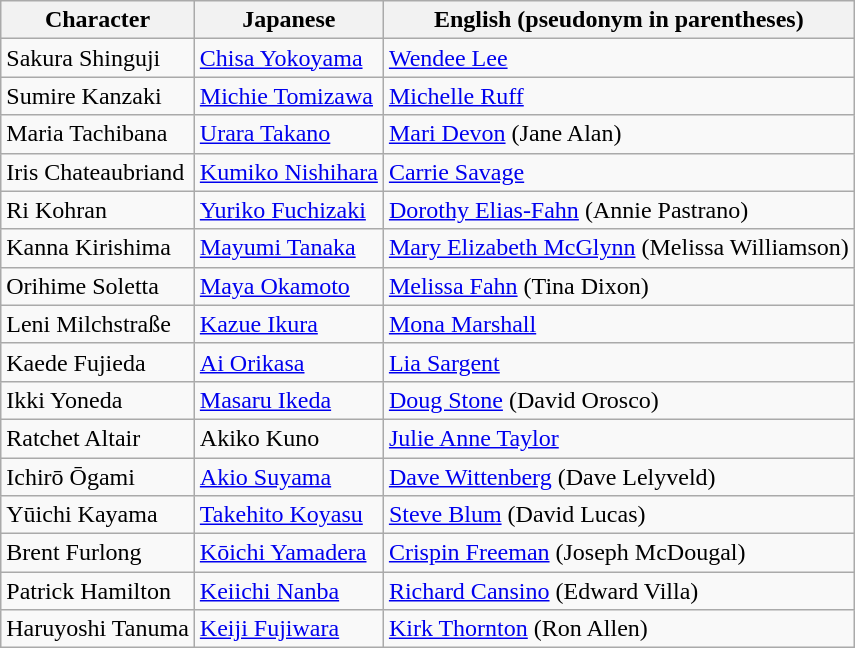<table class="wikitable">
<tr>
<th>Character</th>
<th>Japanese</th>
<th>English (pseudonym in parentheses)</th>
</tr>
<tr>
<td>Sakura Shinguji</td>
<td><a href='#'>Chisa Yokoyama</a></td>
<td><a href='#'>Wendee Lee</a></td>
</tr>
<tr>
<td>Sumire Kanzaki</td>
<td><a href='#'>Michie Tomizawa</a></td>
<td><a href='#'>Michelle Ruff</a></td>
</tr>
<tr>
<td>Maria Tachibana</td>
<td><a href='#'>Urara Takano</a></td>
<td><a href='#'>Mari Devon</a> (Jane Alan)</td>
</tr>
<tr>
<td>Iris Chateaubriand</td>
<td><a href='#'>Kumiko Nishihara</a></td>
<td><a href='#'>Carrie Savage</a></td>
</tr>
<tr>
<td>Ri Kohran</td>
<td><a href='#'>Yuriko Fuchizaki</a></td>
<td><a href='#'>Dorothy Elias-Fahn</a> (Annie Pastrano)</td>
</tr>
<tr>
<td>Kanna Kirishima</td>
<td><a href='#'>Mayumi Tanaka</a></td>
<td><a href='#'>Mary Elizabeth McGlynn</a> (Melissa Williamson)</td>
</tr>
<tr>
<td>Orihime Soletta</td>
<td><a href='#'>Maya Okamoto</a></td>
<td><a href='#'>Melissa Fahn</a> (Tina Dixon)</td>
</tr>
<tr>
<td>Leni Milchstraße</td>
<td><a href='#'>Kazue Ikura</a></td>
<td><a href='#'>Mona Marshall</a></td>
</tr>
<tr>
<td>Kaede Fujieda</td>
<td><a href='#'>Ai Orikasa</a></td>
<td><a href='#'>Lia Sargent</a></td>
</tr>
<tr>
<td>Ikki Yoneda</td>
<td><a href='#'>Masaru Ikeda</a></td>
<td><a href='#'>Doug Stone</a> (David Orosco)</td>
</tr>
<tr>
<td>Ratchet Altair</td>
<td>Akiko Kuno</td>
<td><a href='#'>Julie Anne Taylor</a></td>
</tr>
<tr>
<td>Ichirō Ōgami</td>
<td><a href='#'>Akio Suyama</a></td>
<td><a href='#'>Dave Wittenberg</a> (Dave Lelyveld)</td>
</tr>
<tr>
<td>Yūichi Kayama</td>
<td><a href='#'>Takehito Koyasu</a></td>
<td><a href='#'>Steve Blum</a> (David Lucas)</td>
</tr>
<tr>
<td>Brent Furlong</td>
<td><a href='#'>Kōichi Yamadera</a></td>
<td><a href='#'>Crispin Freeman</a> (Joseph McDougal)</td>
</tr>
<tr>
<td>Patrick Hamilton</td>
<td><a href='#'>Keiichi Nanba</a></td>
<td><a href='#'>Richard Cansino</a> (Edward Villa)</td>
</tr>
<tr>
<td>Haruyoshi Tanuma</td>
<td><a href='#'>Keiji Fujiwara</a></td>
<td><a href='#'>Kirk Thornton</a> (Ron Allen)</td>
</tr>
</table>
